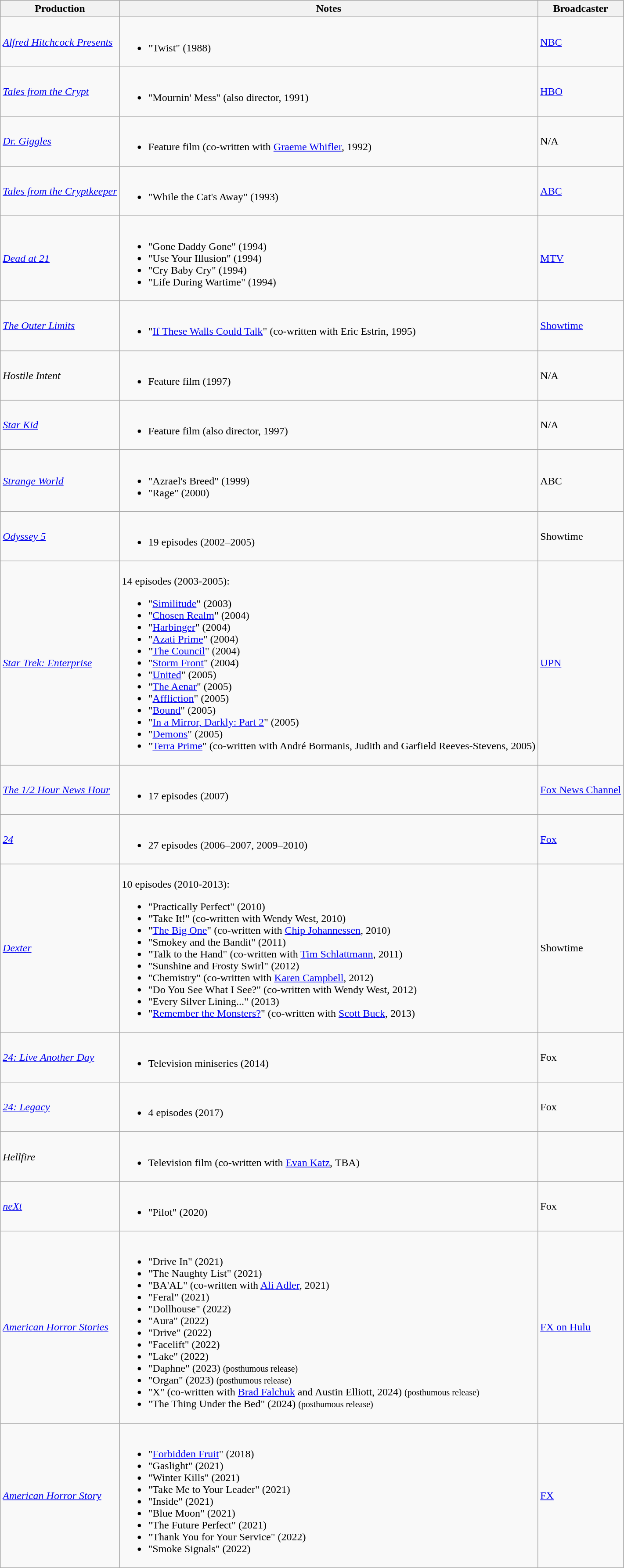<table class="wikitable">
<tr style="background:#ccc; text-align:center;">
<th>Production</th>
<th>Notes</th>
<th>Broadcaster</th>
</tr>
<tr>
<td><em><a href='#'>Alfred Hitchcock Presents</a></em></td>
<td><br><ul><li>"Twist" (1988)</li></ul></td>
<td><a href='#'>NBC</a></td>
</tr>
<tr>
<td><em><a href='#'>Tales from the Crypt</a></em></td>
<td><br><ul><li>"Mournin' Mess" (also director, 1991)</li></ul></td>
<td><a href='#'>HBO</a></td>
</tr>
<tr>
<td><em><a href='#'>Dr. Giggles</a></em></td>
<td><br><ul><li>Feature film (co-written with <a href='#'>Graeme Whifler</a>, 1992)</li></ul></td>
<td>N/A</td>
</tr>
<tr>
<td><em><a href='#'>Tales from the Cryptkeeper</a></em></td>
<td><br><ul><li>"While the Cat's Away" (1993)</li></ul></td>
<td><a href='#'>ABC</a></td>
</tr>
<tr>
<td><em><a href='#'>Dead at 21</a></em></td>
<td><br><ul><li>"Gone Daddy Gone" (1994)</li><li>"Use Your Illusion" (1994)</li><li>"Cry Baby Cry" (1994)</li><li>"Life During Wartime" (1994)</li></ul></td>
<td><a href='#'>MTV</a></td>
</tr>
<tr>
<td><em><a href='#'>The Outer Limits</a></em></td>
<td><br><ul><li>"<a href='#'>If These Walls Could Talk</a>" (co-written with Eric Estrin, 1995)</li></ul></td>
<td><a href='#'>Showtime</a></td>
</tr>
<tr>
<td><em>Hostile Intent</em></td>
<td><br><ul><li>Feature film (1997)</li></ul></td>
<td>N/A</td>
</tr>
<tr>
<td><em><a href='#'>Star Kid</a></em></td>
<td><br><ul><li>Feature film (also director, 1997)</li></ul></td>
<td>N/A</td>
</tr>
<tr>
<td><em><a href='#'>Strange World</a></em></td>
<td><br><ul><li>"Azrael's Breed" (1999)</li><li>"Rage" (2000)</li></ul></td>
<td>ABC</td>
</tr>
<tr>
<td><em><a href='#'>Odyssey 5</a></em></td>
<td><br><ul><li>19 episodes (2002–2005)</li></ul></td>
<td>Showtime</td>
</tr>
<tr>
<td><em><a href='#'>Star Trek: Enterprise</a></em></td>
<td><br>14 episodes (2003-2005):<ul><li>"<a href='#'>Similitude</a>" (2003)</li><li>"<a href='#'>Chosen Realm</a>" (2004)</li><li>"<a href='#'>Harbinger</a>" (2004)</li><li>"<a href='#'>Azati Prime</a>" (2004)</li><li>"<a href='#'>The Council</a>" (2004)</li><li>"<a href='#'>Storm Front</a>" (2004)</li><li>"<a href='#'>United</a>" (2005)</li><li>"<a href='#'>The Aenar</a>" (2005)</li><li>"<a href='#'>Affliction</a>" (2005)</li><li>"<a href='#'>Bound</a>" (2005)</li><li>"<a href='#'>In a Mirror, Darkly: Part 2</a>" (2005)</li><li>"<a href='#'>Demons</a>" (2005)</li><li>"<a href='#'>Terra Prime</a>" (co-written with André Bormanis, Judith and Garfield Reeves-Stevens, 2005)</li></ul></td>
<td><a href='#'>UPN</a></td>
</tr>
<tr>
<td><em><a href='#'>The 1/2 Hour News Hour</a></em></td>
<td><br><ul><li>17 episodes (2007)</li></ul></td>
<td><a href='#'>Fox News Channel</a></td>
</tr>
<tr>
<td><em><a href='#'>24</a></em></td>
<td><br><ul><li>27 episodes (2006–2007, 2009–2010)</li></ul></td>
<td><a href='#'>Fox</a></td>
</tr>
<tr>
<td><em><a href='#'>Dexter</a></em></td>
<td><br>10 episodes (2010-2013):<ul><li>"Practically Perfect" (2010)</li><li>"Take It!" (co-written with Wendy West, 2010)</li><li>"<a href='#'>The Big One</a>" (co-written with <a href='#'>Chip Johannessen</a>, 2010)</li><li>"Smokey and the Bandit" (2011)</li><li>"Talk to the Hand" (co-written with <a href='#'>Tim Schlattmann</a>, 2011)</li><li>"Sunshine and Frosty Swirl" (2012)</li><li>"Chemistry" (co-written with <a href='#'>Karen Campbell</a>, 2012)</li><li>"Do You See What I See?" (co-written with Wendy West, 2012)</li><li>"Every Silver Lining..." (2013)</li><li>"<a href='#'>Remember the Monsters?</a>" (co-written with <a href='#'>Scott Buck</a>, 2013)</li></ul></td>
<td>Showtime</td>
</tr>
<tr>
<td><em><a href='#'>24: Live Another Day</a></em></td>
<td><br><ul><li>Television miniseries (2014)</li></ul></td>
<td>Fox</td>
</tr>
<tr>
<td><em><a href='#'>24: Legacy</a></em></td>
<td><br><ul><li>4 episodes (2017)</li></ul></td>
<td>Fox</td>
</tr>
<tr>
<td><em>Hellfire</em></td>
<td><br><ul><li>Television film (co-written with <a href='#'>Evan Katz</a>, TBA)</li></ul></td>
<td></td>
</tr>
<tr>
<td><em><a href='#'>neXt</a></em></td>
<td><br><ul><li>"Pilot" (2020)</li></ul></td>
<td>Fox</td>
</tr>
<tr>
<td><em><a href='#'>American Horror Stories</a></em></td>
<td><br><ul><li>"Drive In" (2021)</li><li>"The Naughty List" (2021)</li><li>"BA'AL" (co-written with <a href='#'>Ali Adler</a>, 2021)</li><li>"Feral" (2021)</li><li>"Dollhouse" (2022)</li><li>"Aura" (2022)</li><li>"Drive" (2022)</li><li>"Facelift" (2022)</li><li>"Lake" (2022)</li><li>"Daphne" (2023) <small>(posthumous release)</small></li><li>"Organ" (2023)  <small>(posthumous release)</small></li><li>"X" (co-written with <a href='#'>Brad Falchuk</a> and Austin Elliott, 2024) <small>(posthumous release)</small></li><li>"The Thing Under the Bed" (2024)  <small>(posthumous release)</small></li></ul></td>
<td><a href='#'>FX on Hulu</a></td>
</tr>
<tr>
<td><em><a href='#'>American Horror Story</a></em></td>
<td><br><ul><li>"<a href='#'>Forbidden Fruit</a>" (2018)</li><li>"Gaslight" (2021)</li><li>"Winter Kills" (2021)</li><li>"Take Me to Your Leader" (2021)</li><li>"Inside" (2021)</li><li>"Blue Moon" (2021)</li><li>"The Future Perfect" (2021)</li><li>"Thank You for Your Service" (2022)</li><li>"Smoke Signals" (2022)</li></ul></td>
<td><a href='#'>FX</a></td>
</tr>
</table>
